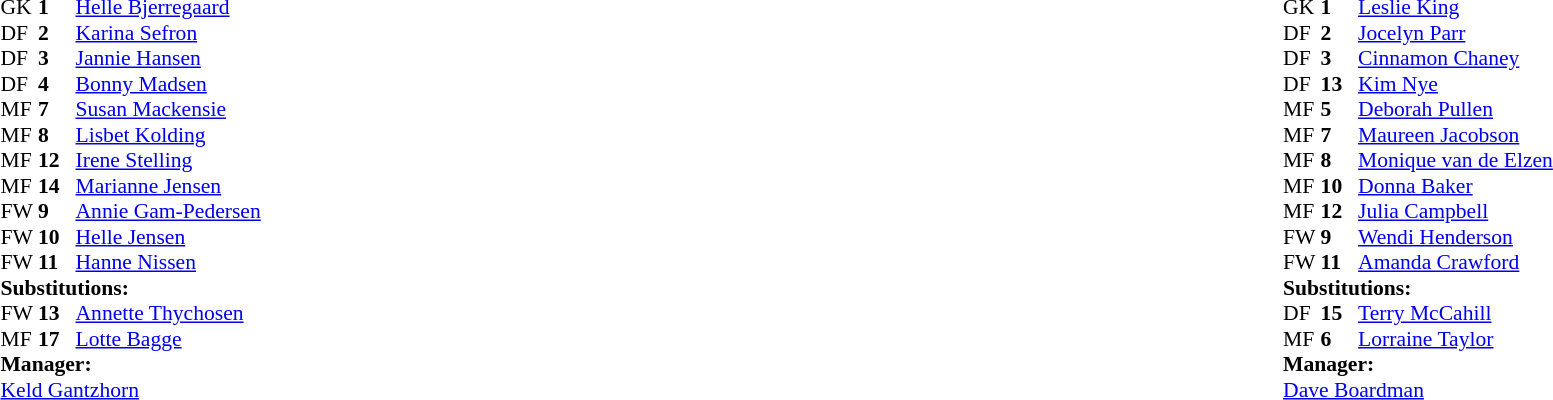<table width="100%">
<tr>
<td valign="top" width="40%"><br><table style="font-size:90%" cellspacing="0" cellpadding="0">
<tr>
<th width=25></th>
<th width=25></th>
</tr>
<tr>
<td>GK</td>
<td><strong>1</strong></td>
<td><a href='#'>Helle Bjerregaard</a></td>
</tr>
<tr>
<td>DF</td>
<td><strong>2</strong></td>
<td><a href='#'>Karina Sefron</a></td>
</tr>
<tr>
<td>DF</td>
<td><strong>3</strong></td>
<td><a href='#'>Jannie Hansen</a></td>
</tr>
<tr>
<td>DF</td>
<td><strong>4</strong></td>
<td><a href='#'>Bonny Madsen</a></td>
</tr>
<tr>
<td>MF</td>
<td><strong>7</strong></td>
<td><a href='#'>Susan Mackensie</a></td>
</tr>
<tr>
<td>MF</td>
<td><strong>8</strong></td>
<td><a href='#'>Lisbet Kolding</a></td>
<td></td>
<td></td>
</tr>
<tr>
<td>MF</td>
<td><strong>12</strong></td>
<td><a href='#'>Irene Stelling</a></td>
</tr>
<tr>
<td>MF</td>
<td><strong>14</strong></td>
<td><a href='#'>Marianne Jensen</a></td>
</tr>
<tr>
<td>FW</td>
<td><strong>9</strong></td>
<td><a href='#'>Annie Gam-Pedersen</a></td>
</tr>
<tr>
<td>FW</td>
<td><strong>10</strong></td>
<td><a href='#'>Helle Jensen</a></td>
</tr>
<tr>
<td>FW</td>
<td><strong>11</strong></td>
<td><a href='#'>Hanne Nissen</a></td>
<td></td>
<td></td>
</tr>
<tr>
<td colspan=3><strong>Substitutions:</strong></td>
</tr>
<tr>
<td>FW</td>
<td><strong>13</strong></td>
<td><a href='#'>Annette Thychosen</a></td>
<td></td>
<td></td>
</tr>
<tr>
<td>MF</td>
<td><strong>17</strong></td>
<td><a href='#'>Lotte Bagge</a></td>
<td></td>
<td></td>
</tr>
<tr>
<td colspan=3><strong>Manager:</strong></td>
</tr>
<tr>
<td colspan=3><a href='#'>Keld Gantzhorn</a></td>
</tr>
</table>
</td>
<td valign="top"></td>
<td valign="top" width="50%"><br><table style="font-size:90%; margin:auto" cellspacing="0" cellpadding="0">
<tr>
<th width=25></th>
<th width=25></th>
</tr>
<tr>
<td>GK</td>
<td><strong>1</strong></td>
<td><a href='#'>Leslie King</a></td>
</tr>
<tr>
<td>DF</td>
<td><strong>2</strong></td>
<td><a href='#'>Jocelyn Parr</a></td>
</tr>
<tr>
<td>DF</td>
<td><strong>3</strong></td>
<td><a href='#'>Cinnamon Chaney</a></td>
<td></td>
<td></td>
</tr>
<tr>
<td>DF</td>
<td><strong>13</strong></td>
<td><a href='#'>Kim Nye</a></td>
</tr>
<tr>
<td>MF</td>
<td><strong>5</strong></td>
<td><a href='#'>Deborah Pullen</a></td>
</tr>
<tr>
<td>MF</td>
<td><strong>7</strong></td>
<td><a href='#'>Maureen Jacobson</a></td>
</tr>
<tr>
<td>MF</td>
<td><strong>8</strong></td>
<td><a href='#'>Monique van de Elzen</a></td>
</tr>
<tr>
<td>MF</td>
<td><strong>10</strong></td>
<td><a href='#'>Donna Baker</a></td>
<td></td>
<td></td>
</tr>
<tr>
<td>MF</td>
<td><strong>12</strong></td>
<td><a href='#'>Julia Campbell</a></td>
</tr>
<tr>
<td>FW</td>
<td><strong>9</strong></td>
<td><a href='#'>Wendi Henderson</a></td>
</tr>
<tr>
<td>FW</td>
<td><strong>11</strong></td>
<td><a href='#'>Amanda Crawford</a></td>
</tr>
<tr>
<td colspan=3><strong>Substitutions:</strong></td>
</tr>
<tr>
<td>DF</td>
<td><strong>15</strong></td>
<td><a href='#'>Terry McCahill</a></td>
<td></td>
<td></td>
</tr>
<tr>
<td>MF</td>
<td><strong>6</strong></td>
<td><a href='#'>Lorraine Taylor</a></td>
<td></td>
<td></td>
</tr>
<tr>
<td colspan=3><strong>Manager:</strong></td>
</tr>
<tr>
<td colspan=3> <a href='#'>Dave Boardman</a></td>
</tr>
</table>
</td>
</tr>
</table>
